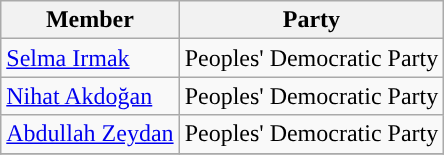<table class="wikitable">
<tr>
<th>Member</th>
<th>Party</th>
</tr>
<tr>
<td><a href='#'>Selma Irmak</a></td>
<td style="background:">Peoples' Democratic Party</td>
</tr>
<tr>
<td><a href='#'>Nihat Akdoğan</a></td>
<td style="background:">Peoples' Democratic Party</td>
</tr>
<tr>
<td><a href='#'>Abdullah Zeydan</a></td>
<td style="background:">Peoples' Democratic Party</td>
</tr>
<tr>
</tr>
</table>
